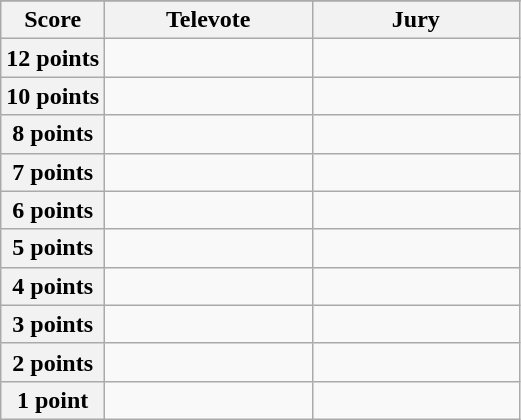<table class="wikitable">
<tr>
</tr>
<tr>
<th scope="col" width="20%">Score</th>
<th scope="col" width="40%">Televote</th>
<th scope="col" width="40%">Jury</th>
</tr>
<tr>
<th scope="row">12 points</th>
<td></td>
<td></td>
</tr>
<tr>
<th scope="row">10 points</th>
<td></td>
<td></td>
</tr>
<tr>
<th scope="row">8 points</th>
<td></td>
<td></td>
</tr>
<tr>
<th scope="row">7 points</th>
<td></td>
<td></td>
</tr>
<tr>
<th scope="row">6 points</th>
<td></td>
<td></td>
</tr>
<tr>
<th scope="row">5 points</th>
<td></td>
<td></td>
</tr>
<tr>
<th scope="row">4 points</th>
<td></td>
<td></td>
</tr>
<tr>
<th scope="row">3 points</th>
<td></td>
<td></td>
</tr>
<tr>
<th scope="row">2 points</th>
<td></td>
<td></td>
</tr>
<tr>
<th scope="row">1 point</th>
<td></td>
<td></td>
</tr>
</table>
